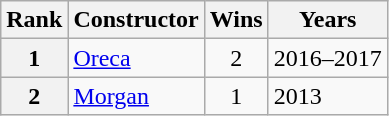<table class="wikitable">
<tr>
<th>Rank</th>
<th>Constructor</th>
<th>Wins</th>
<th>Years</th>
</tr>
<tr>
<th>1</th>
<td> <a href='#'>Oreca</a></td>
<td align="center">2</td>
<td>2016–2017</td>
</tr>
<tr>
<th>2</th>
<td> <a href='#'>Morgan</a></td>
<td align="center">1</td>
<td>2013</td>
</tr>
</table>
